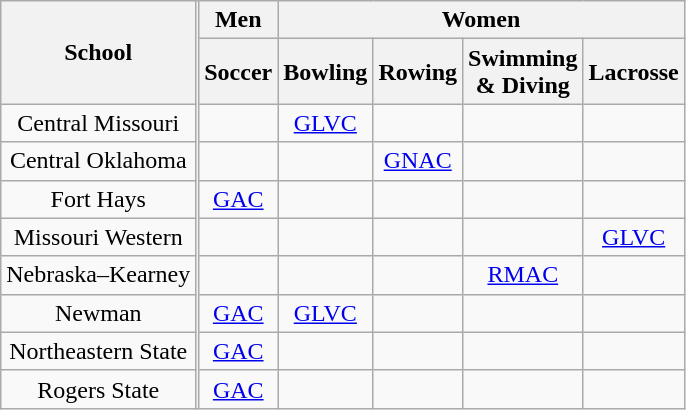<table class="wikitable" style="text-align:center">
<tr>
<th rowspan=2>School</th>
<th rowspan=10 width=1 style="padding:0"></th>
<th colspan=1>Men</th>
<th colspan=4>Women</th>
</tr>
<tr>
<th>Soccer</th>
<th>Bowling</th>
<th>Rowing</th>
<th>Swimming<br>& Diving</th>
<th>Lacrosse</th>
</tr>
<tr>
<td>Central Missouri</td>
<td></td>
<td><a href='#'>GLVC</a></td>
<td></td>
<td></td>
<td></td>
</tr>
<tr>
<td>Central Oklahoma</td>
<td></td>
<td></td>
<td><a href='#'>GNAC</a></td>
<td></td>
<td></td>
</tr>
<tr>
<td>Fort Hays</td>
<td><a href='#'>GAC</a></td>
<td></td>
<td></td>
<td></td>
<td></td>
</tr>
<tr>
<td>Missouri Western</td>
<td></td>
<td></td>
<td></td>
<td></td>
<td><a href='#'>GLVC</a></td>
</tr>
<tr>
<td>Nebraska–Kearney</td>
<td></td>
<td></td>
<td></td>
<td><a href='#'>RMAC</a></td>
<td></td>
</tr>
<tr>
<td>Newman</td>
<td><a href='#'>GAC</a></td>
<td><a href='#'>GLVC</a></td>
<td></td>
<td></td>
<td></td>
</tr>
<tr>
<td>Northeastern State</td>
<td><a href='#'>GAC</a></td>
<td></td>
<td></td>
<td></td>
<td></td>
</tr>
<tr>
<td>Rogers State</td>
<td><a href='#'>GAC</a></td>
<td></td>
<td></td>
<td></td>
<td></td>
</tr>
</table>
